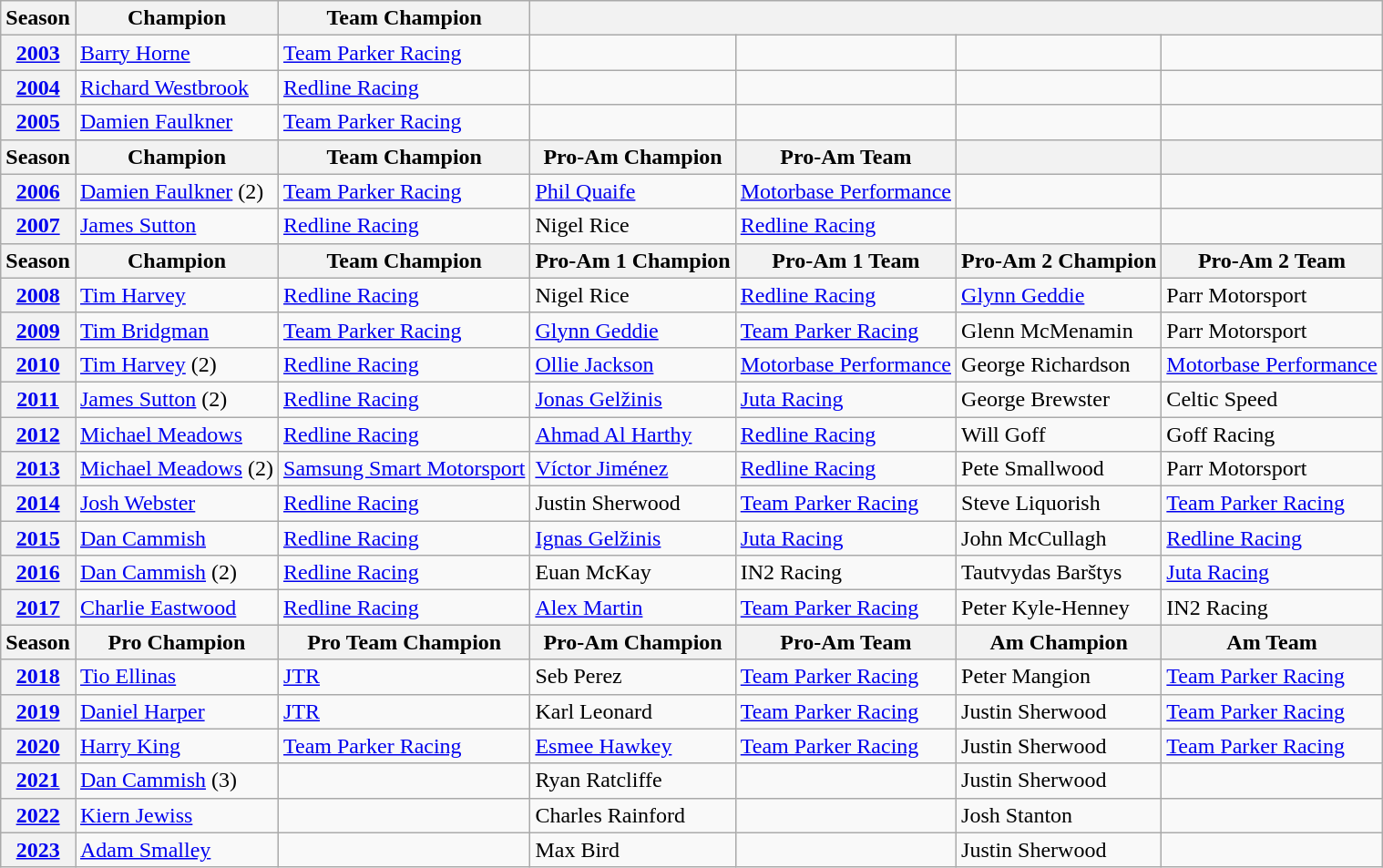<table class="wikitable">
<tr>
<th>Season</th>
<th>Champion</th>
<th>Team Champion</th>
<th colspan=7></th>
</tr>
<tr>
<th><a href='#'>2003</a></th>
<td> <a href='#'>Barry Horne</a></td>
<td> <a href='#'>Team Parker Racing</a></td>
<td></td>
<td></td>
<td></td>
<td></td>
</tr>
<tr>
<th><a href='#'>2004</a></th>
<td> <a href='#'>Richard Westbrook</a></td>
<td> <a href='#'>Redline Racing</a></td>
<td></td>
<td></td>
<td></td>
<td></td>
</tr>
<tr>
<th><a href='#'>2005</a></th>
<td> <a href='#'>Damien Faulkner</a></td>
<td> <a href='#'>Team Parker Racing</a></td>
<td></td>
<td></td>
<td></td>
<td></td>
</tr>
<tr>
<th>Season</th>
<th>Champion</th>
<th>Team Champion</th>
<th>Pro-Am Champion</th>
<th>Pro-Am Team</th>
<th></th>
<th></th>
</tr>
<tr>
<th><a href='#'>2006</a></th>
<td> <a href='#'>Damien Faulkner</a> (2)</td>
<td> <a href='#'>Team Parker Racing</a></td>
<td> <a href='#'>Phil Quaife</a></td>
<td> <a href='#'>Motorbase Performance</a></td>
<td></td>
<td></td>
</tr>
<tr>
<th><a href='#'>2007</a></th>
<td> <a href='#'>James Sutton</a></td>
<td> <a href='#'>Redline Racing</a></td>
<td> Nigel Rice</td>
<td> <a href='#'>Redline Racing</a></td>
<td></td>
<td></td>
</tr>
<tr>
<th>Season</th>
<th>Champion</th>
<th>Team Champion</th>
<th>Pro-Am 1 Champion</th>
<th>Pro-Am 1 Team</th>
<th>Pro-Am 2 Champion</th>
<th>Pro-Am 2 Team</th>
</tr>
<tr>
<th><a href='#'>2008</a></th>
<td> <a href='#'>Tim Harvey</a></td>
<td> <a href='#'>Redline Racing</a></td>
<td> Nigel Rice</td>
<td> <a href='#'>Redline Racing</a></td>
<td> <a href='#'>Glynn Geddie</a></td>
<td> Parr Motorsport</td>
</tr>
<tr>
<th><a href='#'>2009</a></th>
<td> <a href='#'>Tim Bridgman</a></td>
<td> <a href='#'>Team Parker Racing</a></td>
<td> <a href='#'>Glynn Geddie</a></td>
<td> <a href='#'>Team Parker Racing</a></td>
<td> Glenn McMenamin</td>
<td> Parr Motorsport</td>
</tr>
<tr>
<th><a href='#'>2010</a></th>
<td> <a href='#'>Tim Harvey</a> (2)</td>
<td> <a href='#'>Redline Racing</a></td>
<td> <a href='#'>Ollie Jackson</a></td>
<td> <a href='#'>Motorbase Performance</a></td>
<td> George Richardson</td>
<td> <a href='#'>Motorbase Performance</a></td>
</tr>
<tr>
<th><a href='#'>2011</a></th>
<td> <a href='#'>James Sutton</a> (2)</td>
<td> <a href='#'>Redline Racing</a></td>
<td> <a href='#'>Jonas Gelžinis</a></td>
<td> <a href='#'>Juta Racing</a></td>
<td> George Brewster</td>
<td> Celtic Speed</td>
</tr>
<tr>
<th><a href='#'>2012</a></th>
<td> <a href='#'>Michael Meadows</a></td>
<td> <a href='#'>Redline Racing</a></td>
<td> <a href='#'>Ahmad Al Harthy</a></td>
<td> <a href='#'>Redline Racing</a></td>
<td> Will Goff</td>
<td> Goff Racing</td>
</tr>
<tr>
<th><a href='#'>2013</a></th>
<td> <a href='#'>Michael Meadows</a> (2)</td>
<td> <a href='#'>Samsung Smart Motorsport</a></td>
<td> <a href='#'>Víctor Jiménez</a></td>
<td> <a href='#'>Redline Racing</a></td>
<td> Pete Smallwood</td>
<td> Parr Motorsport</td>
</tr>
<tr>
<th><a href='#'>2014</a></th>
<td> <a href='#'>Josh Webster</a></td>
<td> <a href='#'>Redline Racing</a></td>
<td> Justin Sherwood</td>
<td> <a href='#'>Team Parker Racing</a></td>
<td> Steve Liquorish</td>
<td> <a href='#'>Team Parker Racing</a></td>
</tr>
<tr>
<th><a href='#'>2015</a></th>
<td> <a href='#'>Dan Cammish</a></td>
<td> <a href='#'>Redline Racing</a></td>
<td> <a href='#'>Ignas Gelžinis</a></td>
<td> <a href='#'>Juta Racing</a></td>
<td> John McCullagh</td>
<td> <a href='#'>Redline Racing</a></td>
</tr>
<tr>
<th><a href='#'>2016</a></th>
<td> <a href='#'>Dan Cammish</a> (2)</td>
<td> <a href='#'>Redline Racing</a></td>
<td> Euan McKay</td>
<td> IN2 Racing</td>
<td> Tautvydas Barštys</td>
<td> <a href='#'>Juta Racing</a></td>
</tr>
<tr>
<th><a href='#'>2017</a></th>
<td> <a href='#'>Charlie Eastwood</a></td>
<td> <a href='#'>Redline Racing</a></td>
<td> <a href='#'>Alex Martin</a></td>
<td> <a href='#'>Team Parker Racing</a></td>
<td> Peter Kyle-Henney</td>
<td> IN2 Racing</td>
</tr>
<tr>
<th>Season</th>
<th>Pro Champion</th>
<th>Pro Team Champion</th>
<th>Pro-Am Champion</th>
<th>Pro-Am Team</th>
<th>Am Champion</th>
<th>Am Team</th>
</tr>
<tr>
<th><a href='#'>2018</a></th>
<td> <a href='#'>Tio Ellinas</a></td>
<td> <a href='#'>JTR</a></td>
<td> Seb Perez</td>
<td> <a href='#'>Team Parker Racing</a></td>
<td> Peter Mangion</td>
<td> <a href='#'>Team Parker Racing</a></td>
</tr>
<tr>
<th><a href='#'>2019</a></th>
<td> <a href='#'>Daniel Harper</a></td>
<td> <a href='#'>JTR</a></td>
<td> Karl Leonard</td>
<td> <a href='#'>Team Parker Racing</a></td>
<td> Justin Sherwood</td>
<td> <a href='#'>Team Parker Racing</a></td>
</tr>
<tr>
<th><a href='#'>2020</a></th>
<td> <a href='#'>Harry King</a></td>
<td> <a href='#'>Team Parker Racing</a></td>
<td> <a href='#'>Esmee Hawkey</a></td>
<td> <a href='#'>Team Parker Racing</a></td>
<td> Justin Sherwood</td>
<td> <a href='#'>Team Parker Racing</a></td>
</tr>
<tr>
<th><a href='#'>2021</a></th>
<td> <a href='#'>Dan Cammish</a> (3)</td>
<td></td>
<td> Ryan Ratcliffe</td>
<td></td>
<td> Justin Sherwood</td>
<td></td>
</tr>
<tr>
<th><a href='#'>2022</a></th>
<td> <a href='#'>Kiern Jewiss</a></td>
<td></td>
<td> Charles Rainford</td>
<td></td>
<td> Josh Stanton</td>
<td></td>
</tr>
<tr>
<th><a href='#'>2023</a></th>
<td> <a href='#'>Adam Smalley</a></td>
<td></td>
<td> Max Bird</td>
<td></td>
<td> Justin Sherwood</td>
<td></td>
</tr>
</table>
